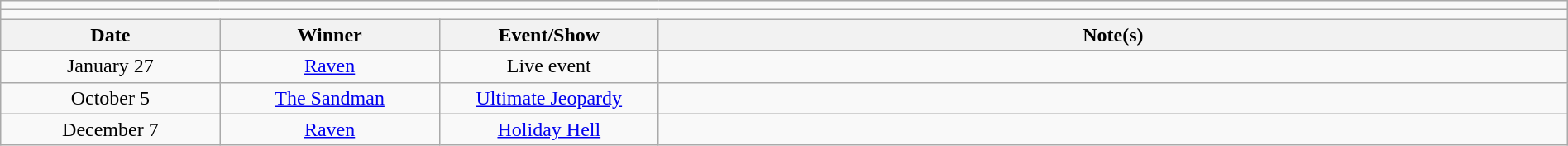<table class="wikitable" style="text-align:center; width:100%;">
<tr>
<td colspan="5"></td>
</tr>
<tr>
<td colspan="5"><strong></strong></td>
</tr>
<tr>
<th width=14%>Date</th>
<th width=14%>Winner</th>
<th width=14%>Event/Show</th>
<th width=58%>Note(s)</th>
</tr>
<tr>
<td>January 27</td>
<td><a href='#'>Raven</a></td>
<td>Live event</td>
<td align=left></td>
</tr>
<tr>
<td>October 5</td>
<td><a href='#'>The Sandman</a></td>
<td><a href='#'>Ultimate Jeopardy</a></td>
<td align=left></td>
</tr>
<tr>
<td>December 7</td>
<td><a href='#'>Raven</a></td>
<td><a href='#'>Holiday Hell</a></td>
<td align=left></td>
</tr>
</table>
